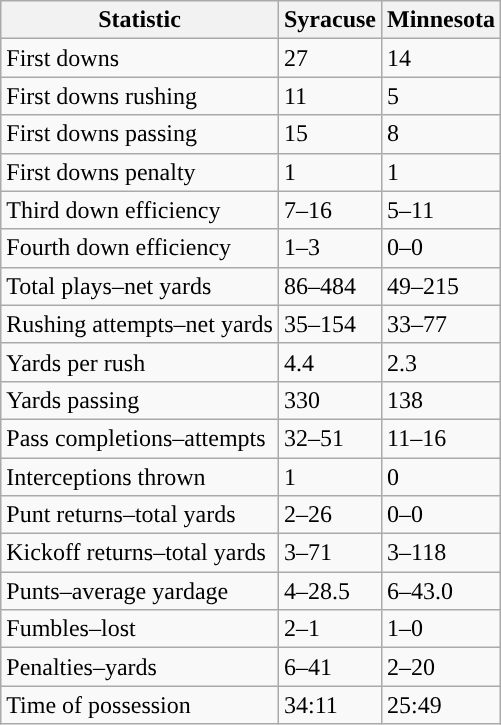<table class="wikitable">
<tr>
<th>Statistic</th>
<th><strong>Syracuse</strong></th>
<th><strong>Minnesota</strong></th>
</tr>
<tr>
<td>First downs</td>
<td>27</td>
<td>14</td>
</tr>
<tr>
<td>First downs rushing</td>
<td>11</td>
<td>5</td>
</tr>
<tr>
<td>First downs passing</td>
<td>15</td>
<td>8</td>
</tr>
<tr>
<td>First downs penalty</td>
<td>1</td>
<td>1</td>
</tr>
<tr>
<td>Third down efficiency</td>
<td>7–16</td>
<td>5–11</td>
</tr>
<tr>
<td>Fourth down efficiency</td>
<td>1–3</td>
<td>0–0</td>
</tr>
<tr>
<td>Total plays–net yards</td>
<td>86–484</td>
<td>49–215</td>
</tr>
<tr>
<td>Rushing attempts–net yards</td>
<td>35–154</td>
<td>33–77</td>
</tr>
<tr>
<td>Yards per rush</td>
<td>4.4</td>
<td>2.3</td>
</tr>
<tr>
<td>Yards passing</td>
<td>330</td>
<td>138</td>
</tr>
<tr>
<td>Pass completions–attempts</td>
<td>32–51</td>
<td>11–16</td>
</tr>
<tr>
<td>Interceptions thrown</td>
<td>1</td>
<td>0</td>
</tr>
<tr>
<td>Punt returns–total yards</td>
<td>2–26</td>
<td>0–0</td>
</tr>
<tr>
<td>Kickoff returns–total yards</td>
<td>3–71</td>
<td>3–118</td>
</tr>
<tr>
<td>Punts–average yardage</td>
<td>4–28.5</td>
<td>6–43.0</td>
</tr>
<tr>
<td>Fumbles–lost</td>
<td>2–1</td>
<td>1–0</td>
</tr>
<tr>
<td>Penalties–yards</td>
<td>6–41</td>
<td>2–20</td>
</tr>
<tr>
<td>Time of possession</td>
<td>34:11</td>
<td>25:49</td>
</tr>
</table>
